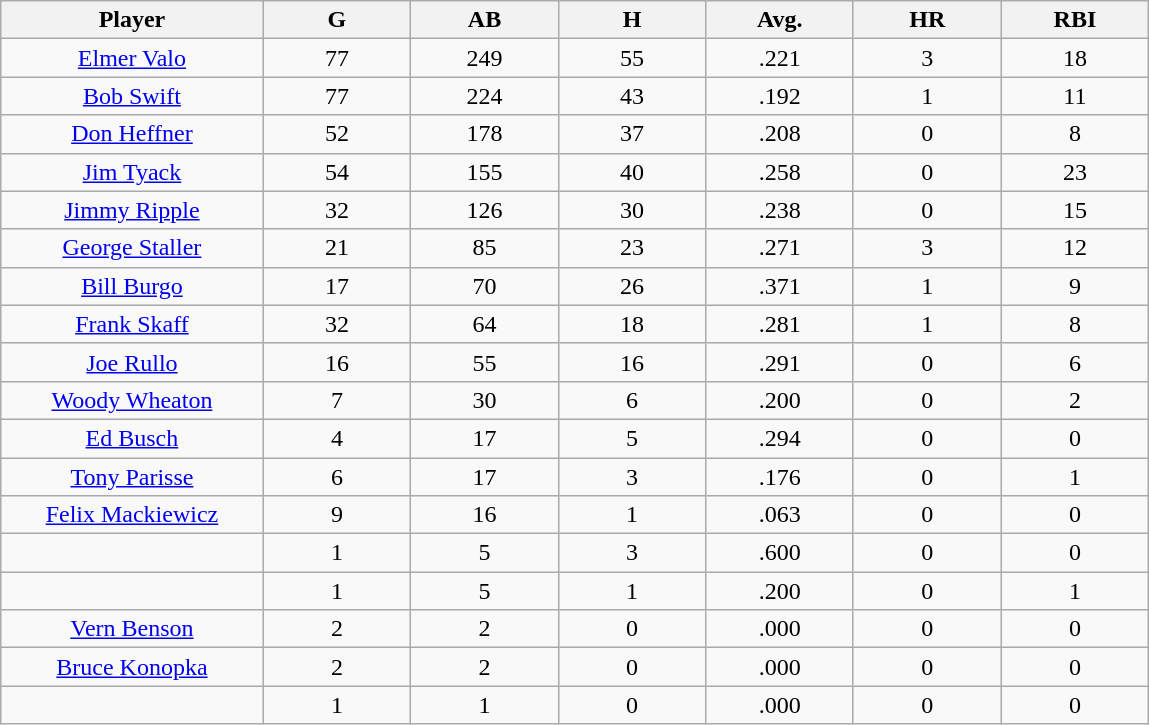<table class="wikitable sortable">
<tr>
<th bgcolor="#DDDDFF" width="16%">Player</th>
<th bgcolor="#DDDDFF" width="9%">G</th>
<th bgcolor="#DDDDFF" width="9%">AB</th>
<th bgcolor="#DDDDFF" width="9%">H</th>
<th bgcolor="#DDDDFF" width="9%">Avg.</th>
<th bgcolor="#DDDDFF" width="9%">HR</th>
<th bgcolor="#DDDDFF" width="9%">RBI</th>
</tr>
<tr align="center">
<td><a href='#'>Elmer Valo</a></td>
<td>77</td>
<td>249</td>
<td>55</td>
<td>.221</td>
<td>3</td>
<td>18</td>
</tr>
<tr align=center>
<td><a href='#'>Bob Swift</a></td>
<td>77</td>
<td>224</td>
<td>43</td>
<td>.192</td>
<td>1</td>
<td>11</td>
</tr>
<tr align=center>
<td><a href='#'>Don Heffner</a></td>
<td>52</td>
<td>178</td>
<td>37</td>
<td>.208</td>
<td>0</td>
<td>8</td>
</tr>
<tr align=center>
<td><a href='#'>Jim Tyack</a></td>
<td>54</td>
<td>155</td>
<td>40</td>
<td>.258</td>
<td>0</td>
<td>23</td>
</tr>
<tr align=center>
<td><a href='#'>Jimmy Ripple</a></td>
<td>32</td>
<td>126</td>
<td>30</td>
<td>.238</td>
<td>0</td>
<td>15</td>
</tr>
<tr align=center>
<td><a href='#'>George Staller</a></td>
<td>21</td>
<td>85</td>
<td>23</td>
<td>.271</td>
<td>3</td>
<td>12</td>
</tr>
<tr align=center>
<td><a href='#'>Bill Burgo</a></td>
<td>17</td>
<td>70</td>
<td>26</td>
<td>.371</td>
<td>1</td>
<td>9</td>
</tr>
<tr align=center>
<td><a href='#'>Frank Skaff</a></td>
<td>32</td>
<td>64</td>
<td>18</td>
<td>.281</td>
<td>1</td>
<td>8</td>
</tr>
<tr align=center>
<td><a href='#'>Joe Rullo</a></td>
<td>16</td>
<td>55</td>
<td>16</td>
<td>.291</td>
<td>0</td>
<td>6</td>
</tr>
<tr align=center>
<td><a href='#'>Woody Wheaton</a></td>
<td>7</td>
<td>30</td>
<td>6</td>
<td>.200</td>
<td>0</td>
<td>2</td>
</tr>
<tr align=center>
<td><a href='#'>Ed Busch</a></td>
<td>4</td>
<td>17</td>
<td>5</td>
<td>.294</td>
<td>0</td>
<td>0</td>
</tr>
<tr align=center>
<td><a href='#'>Tony Parisse</a></td>
<td>6</td>
<td>17</td>
<td>3</td>
<td>.176</td>
<td>0</td>
<td>1</td>
</tr>
<tr align=center>
<td><a href='#'>Felix Mackiewicz</a></td>
<td>9</td>
<td>16</td>
<td>1</td>
<td>.063</td>
<td>0</td>
<td>0</td>
</tr>
<tr align=center>
<td></td>
<td>1</td>
<td>5</td>
<td>3</td>
<td>.600</td>
<td>0</td>
<td>0</td>
</tr>
<tr align="center">
<td></td>
<td>1</td>
<td>5</td>
<td>1</td>
<td>.200</td>
<td>0</td>
<td>1</td>
</tr>
<tr align="center">
<td><a href='#'>Vern Benson</a></td>
<td>2</td>
<td>2</td>
<td>0</td>
<td>.000</td>
<td>0</td>
<td>0</td>
</tr>
<tr align=center>
<td><a href='#'>Bruce Konopka</a></td>
<td>2</td>
<td>2</td>
<td>0</td>
<td>.000</td>
<td>0</td>
<td>0</td>
</tr>
<tr align=center>
<td></td>
<td>1</td>
<td>1</td>
<td>0</td>
<td>.000</td>
<td>0</td>
<td>0</td>
</tr>
</table>
